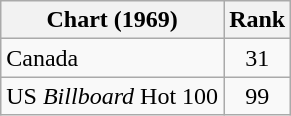<table class="wikitable">
<tr>
<th align="left">Chart (1969)</th>
<th style="text-align:center;">Rank</th>
</tr>
<tr>
<td>Canada</td>
<td style="text-align:center;">31</td>
</tr>
<tr>
<td>US <em>Billboard</em> Hot 100</td>
<td style="text-align:center;">99</td>
</tr>
</table>
